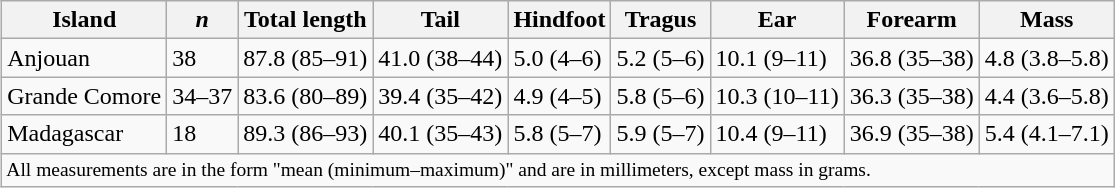<table class="wikitable" align=right style="margin-left:0.5em; margin-top: 0em">
<tr>
<th>Island</th>
<th><em>n</em></th>
<th>Total length</th>
<th>Tail</th>
<th>Hindfoot</th>
<th>Tragus</th>
<th>Ear</th>
<th>Forearm</th>
<th>Mass</th>
</tr>
<tr>
<td>Anjouan</td>
<td>38</td>
<td>87.8 (85–91)</td>
<td>41.0 (38–44)</td>
<td>5.0 (4–6)</td>
<td>5.2 (5–6)</td>
<td>10.1 (9–11)</td>
<td>36.8 (35–38)</td>
<td>4.8 (3.8–5.8)</td>
</tr>
<tr>
<td>Grande Comore</td>
<td>34–37</td>
<td>83.6 (80–89)</td>
<td>39.4 (35–42)</td>
<td>4.9 (4–5)</td>
<td>5.8 (5–6)</td>
<td>10.3 (10–11)</td>
<td>36.3 (35–38)</td>
<td>4.4 (3.6–5.8)</td>
</tr>
<tr>
<td>Madagascar</td>
<td>18</td>
<td>89.3 (86–93)</td>
<td>40.1 (35–43)</td>
<td>5.8 (5–7)</td>
<td>5.9 (5–7)</td>
<td>10.4 (9–11)</td>
<td>36.9 (35–38)</td>
<td>5.4 (4.1–7.1)</td>
</tr>
<tr>
<td colspan="9" style="font-size: small">All measurements are in the form "mean (minimum–maximum)" and are in millimeters, except mass in grams.</td>
</tr>
</table>
